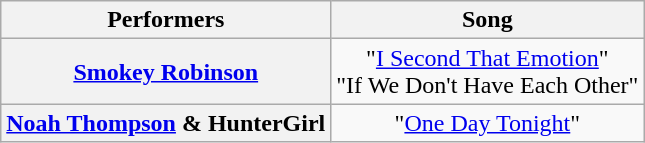<table class="wikitable unsortable" style="text-align:center;">
<tr>
<th scope="col">Performers</th>
<th scope="col">Song</th>
</tr>
<tr>
<th scope="row"><a href='#'>Smokey Robinson</a></th>
<td>"<a href='#'>I Second That Emotion</a>"<br>"If We Don't Have Each Other"</td>
</tr>
<tr>
<th scope="row"><a href='#'>Noah Thompson</a> & HunterGirl</th>
<td>"<a href='#'>One Day Tonight</a>"</td>
</tr>
</table>
